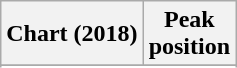<table class="wikitable sortable plainrowheaders" style="text-align:center">
<tr>
<th scope="col">Chart (2018)</th>
<th scope="col">Peak<br> position</th>
</tr>
<tr>
</tr>
<tr>
</tr>
<tr>
</tr>
<tr>
</tr>
<tr>
</tr>
<tr>
</tr>
<tr>
</tr>
<tr>
</tr>
<tr>
</tr>
<tr>
</tr>
<tr>
</tr>
<tr>
</tr>
</table>
